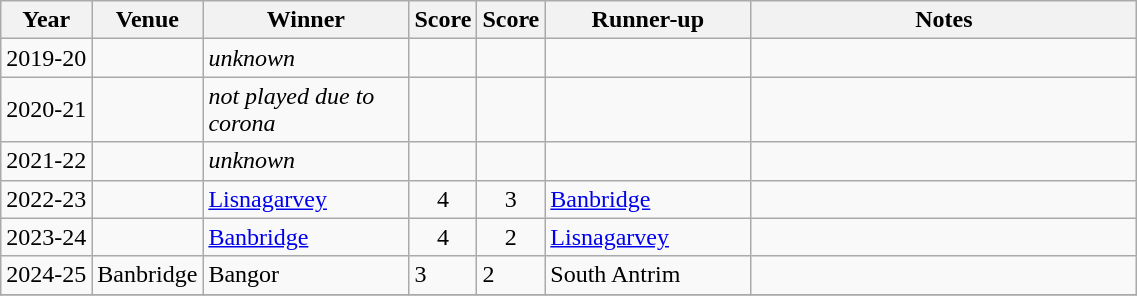<table class="wikitable">
<tr>
<th>Year</th>
<th>Venue</th>
<th width="130">Winner</th>
<th>Score</th>
<th>Score</th>
<th width="130">Runner-up</th>
<th width="250">Notes</th>
</tr>
<tr>
<td align="center">2019-20</td>
<td align="center"></td>
<td><em>unknown</em></td>
<td align="center"></td>
<td align="center"></td>
<td></td>
<td></td>
</tr>
<tr>
<td align="center">2020-21</td>
<td align="center"></td>
<td><em>not played due to corona</em></td>
<td align="center"></td>
<td align="center"></td>
<td></td>
<td></td>
</tr>
<tr>
<td align="center">2021-22</td>
<td align="center"></td>
<td><em>unknown</em></td>
<td align="center"></td>
<td align="center"></td>
<td></td>
<td></td>
</tr>
<tr>
<td align="center">2022-23</td>
<td align="center"></td>
<td><a href='#'>Lisnagarvey</a></td>
<td align="center">4</td>
<td align="center">3</td>
<td><a href='#'>Banbridge</a></td>
<td></td>
</tr>
<tr>
<td align="center">2023-24</td>
<td align="center"></td>
<td><a href='#'>Banbridge</a></td>
<td align="center">4</td>
<td align="center">2</td>
<td><a href='#'>Lisnagarvey</a></td>
<td></td>
</tr>
<tr>
<td>2024-25</td>
<td>Banbridge</td>
<td>Bangor</td>
<td>3</td>
<td>2</td>
<td>South Antrim</td>
<td></td>
</tr>
<tr>
</tr>
</table>
